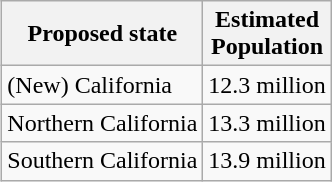<table class="wikitable" align=right>
<tr>
<th>Proposed state</th>
<th>Estimated <br> Population</th>
</tr>
<tr>
<td>(New) California</td>
<td>12.3 million</td>
</tr>
<tr>
<td>Northern California</td>
<td>13.3 million</td>
</tr>
<tr>
<td>Southern California</td>
<td>13.9 million</td>
</tr>
</table>
